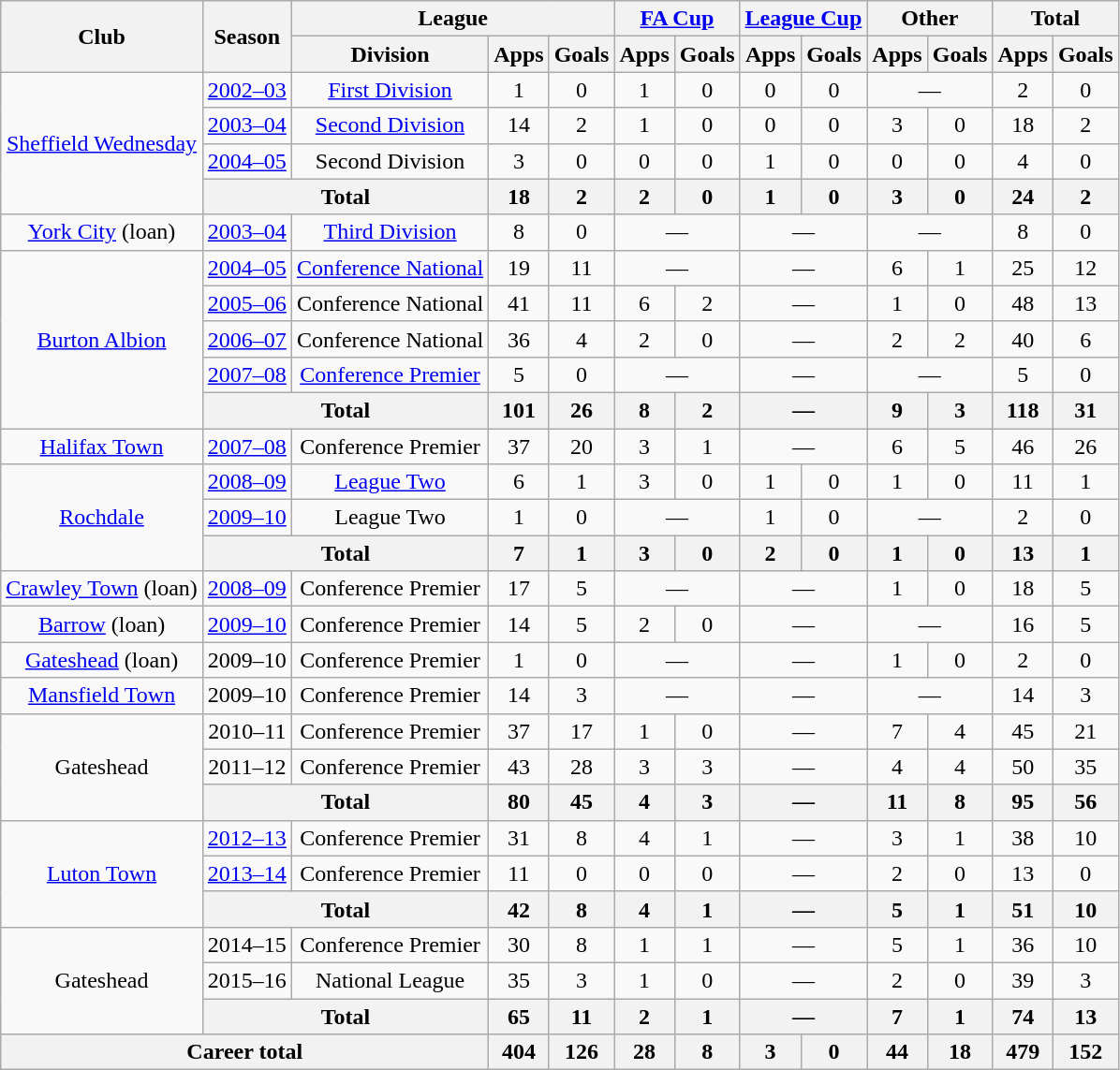<table class=wikitable style="text-align: center;">
<tr>
<th rowspan=2>Club</th>
<th rowspan=2>Season</th>
<th colspan=3>League</th>
<th colspan=2><a href='#'>FA Cup</a></th>
<th colspan=2><a href='#'>League Cup</a></th>
<th colspan=2>Other</th>
<th colspan=2>Total</th>
</tr>
<tr>
<th>Division</th>
<th>Apps</th>
<th>Goals</th>
<th>Apps</th>
<th>Goals</th>
<th>Apps</th>
<th>Goals</th>
<th>Apps</th>
<th>Goals</th>
<th>Apps</th>
<th>Goals</th>
</tr>
<tr>
<td rowspan=4><a href='#'>Sheffield Wednesday</a></td>
<td><a href='#'>2002–03</a></td>
<td><a href='#'>First Division</a></td>
<td>1</td>
<td>0</td>
<td>1</td>
<td>0</td>
<td>0</td>
<td>0</td>
<td colspan=2>—</td>
<td>2</td>
<td>0</td>
</tr>
<tr>
<td><a href='#'>2003–04</a></td>
<td><a href='#'>Second Division</a></td>
<td>14</td>
<td>2</td>
<td>1</td>
<td>0</td>
<td>0</td>
<td>0</td>
<td>3</td>
<td>0</td>
<td>18</td>
<td>2</td>
</tr>
<tr>
<td><a href='#'>2004–05</a></td>
<td>Second Division</td>
<td>3</td>
<td>0</td>
<td>0</td>
<td>0</td>
<td>1</td>
<td>0</td>
<td>0</td>
<td>0</td>
<td>4</td>
<td>0</td>
</tr>
<tr>
<th colspan=2>Total</th>
<th>18</th>
<th>2</th>
<th>2</th>
<th>0</th>
<th>1</th>
<th>0</th>
<th>3</th>
<th>0</th>
<th>24</th>
<th>2</th>
</tr>
<tr>
<td><a href='#'>York City</a> (loan)</td>
<td><a href='#'>2003–04</a></td>
<td><a href='#'>Third Division</a></td>
<td>8</td>
<td>0</td>
<td colspan=2>—</td>
<td colspan=2>—</td>
<td colspan=2>—</td>
<td>8</td>
<td>0</td>
</tr>
<tr>
<td rowspan=5><a href='#'>Burton Albion</a></td>
<td><a href='#'>2004–05</a></td>
<td><a href='#'>Conference National</a></td>
<td>19</td>
<td>11</td>
<td colspan=2>—</td>
<td colspan=2>—</td>
<td>6</td>
<td>1</td>
<td>25</td>
<td>12</td>
</tr>
<tr>
<td><a href='#'>2005–06</a></td>
<td>Conference National</td>
<td>41</td>
<td>11</td>
<td>6</td>
<td>2</td>
<td colspan=2>—</td>
<td>1</td>
<td>0</td>
<td>48</td>
<td>13</td>
</tr>
<tr>
<td><a href='#'>2006–07</a></td>
<td>Conference National</td>
<td>36</td>
<td>4</td>
<td>2</td>
<td>0</td>
<td colspan=2>—</td>
<td>2</td>
<td>2</td>
<td>40</td>
<td>6</td>
</tr>
<tr>
<td><a href='#'>2007–08</a></td>
<td><a href='#'>Conference Premier</a></td>
<td>5</td>
<td>0</td>
<td colspan=2>—</td>
<td colspan=2>—</td>
<td colspan=2>—</td>
<td>5</td>
<td>0</td>
</tr>
<tr>
<th colspan=2>Total</th>
<th>101</th>
<th>26</th>
<th>8</th>
<th>2</th>
<th colspan=2>—</th>
<th>9</th>
<th>3</th>
<th>118</th>
<th>31</th>
</tr>
<tr>
<td><a href='#'>Halifax Town</a></td>
<td><a href='#'>2007–08</a></td>
<td>Conference Premier</td>
<td>37</td>
<td>20</td>
<td>3</td>
<td>1</td>
<td colspan=2>—</td>
<td>6</td>
<td>5</td>
<td>46</td>
<td>26</td>
</tr>
<tr>
<td rowspan=3><a href='#'>Rochdale</a></td>
<td><a href='#'>2008–09</a></td>
<td><a href='#'>League Two</a></td>
<td>6</td>
<td>1</td>
<td>3</td>
<td>0</td>
<td>1</td>
<td>0</td>
<td>1</td>
<td>0</td>
<td>11</td>
<td>1</td>
</tr>
<tr>
<td><a href='#'>2009–10</a></td>
<td>League Two</td>
<td>1</td>
<td>0</td>
<td colspan=2>—</td>
<td>1</td>
<td>0</td>
<td colspan=2>—</td>
<td>2</td>
<td>0</td>
</tr>
<tr>
<th colspan=2>Total</th>
<th>7</th>
<th>1</th>
<th>3</th>
<th>0</th>
<th>2</th>
<th>0</th>
<th>1</th>
<th>0</th>
<th>13</th>
<th>1</th>
</tr>
<tr>
<td><a href='#'>Crawley Town</a> (loan)</td>
<td><a href='#'>2008–09</a></td>
<td>Conference Premier</td>
<td>17</td>
<td>5</td>
<td colspan=2>—</td>
<td colspan=2>—</td>
<td>1</td>
<td>0</td>
<td>18</td>
<td>5</td>
</tr>
<tr>
<td><a href='#'>Barrow</a> (loan)</td>
<td><a href='#'>2009–10</a></td>
<td>Conference Premier</td>
<td>14</td>
<td>5</td>
<td>2</td>
<td>0</td>
<td colspan=2>—</td>
<td colspan=2>—</td>
<td>16</td>
<td>5</td>
</tr>
<tr>
<td><a href='#'>Gateshead</a> (loan)</td>
<td>2009–10</td>
<td>Conference Premier</td>
<td>1</td>
<td>0</td>
<td colspan=2>—</td>
<td colspan=2>—</td>
<td>1</td>
<td>0</td>
<td>2</td>
<td>0</td>
</tr>
<tr>
<td><a href='#'>Mansfield Town</a></td>
<td>2009–10</td>
<td>Conference Premier</td>
<td>14</td>
<td>3</td>
<td colspan=2>—</td>
<td colspan=2>—</td>
<td colspan=2>—</td>
<td>14</td>
<td>3</td>
</tr>
<tr>
<td rowspan=3>Gateshead</td>
<td>2010–11</td>
<td>Conference Premier</td>
<td>37</td>
<td>17</td>
<td>1</td>
<td>0</td>
<td colspan=2>—</td>
<td>7</td>
<td>4</td>
<td>45</td>
<td>21</td>
</tr>
<tr>
<td>2011–12</td>
<td>Conference Premier</td>
<td>43</td>
<td>28</td>
<td>3</td>
<td>3</td>
<td colspan=2>—</td>
<td>4</td>
<td>4</td>
<td>50</td>
<td>35</td>
</tr>
<tr>
<th colspan=2>Total</th>
<th>80</th>
<th>45</th>
<th>4</th>
<th>3</th>
<th colspan=2>—</th>
<th>11</th>
<th>8</th>
<th>95</th>
<th>56</th>
</tr>
<tr>
<td rowspan=3><a href='#'>Luton Town</a></td>
<td><a href='#'>2012–13</a></td>
<td>Conference Premier</td>
<td>31</td>
<td>8</td>
<td>4</td>
<td>1</td>
<td colspan=2>—</td>
<td>3</td>
<td>1</td>
<td>38</td>
<td>10</td>
</tr>
<tr>
<td><a href='#'>2013–14</a></td>
<td>Conference Premier</td>
<td>11</td>
<td>0</td>
<td>0</td>
<td>0</td>
<td colspan=2>—</td>
<td>2</td>
<td>0</td>
<td>13</td>
<td>0</td>
</tr>
<tr>
<th colspan=2>Total</th>
<th>42</th>
<th>8</th>
<th>4</th>
<th>1</th>
<th colspan=2>—</th>
<th>5</th>
<th>1</th>
<th>51</th>
<th>10</th>
</tr>
<tr>
<td rowspan=3>Gateshead</td>
<td>2014–15</td>
<td>Conference Premier</td>
<td>30</td>
<td>8</td>
<td>1</td>
<td>1</td>
<td colspan=2>—</td>
<td>5</td>
<td>1</td>
<td>36</td>
<td>10</td>
</tr>
<tr>
<td>2015–16</td>
<td>National League</td>
<td>35</td>
<td>3</td>
<td>1</td>
<td>0</td>
<td colspan=2>—</td>
<td>2</td>
<td>0</td>
<td>39</td>
<td>3</td>
</tr>
<tr>
<th colspan=2>Total</th>
<th>65</th>
<th>11</th>
<th>2</th>
<th>1</th>
<th colspan=2>—</th>
<th>7</th>
<th>1</th>
<th>74</th>
<th>13</th>
</tr>
<tr>
<th colspan=3>Career total</th>
<th>404</th>
<th>126</th>
<th>28</th>
<th>8</th>
<th>3</th>
<th>0</th>
<th>44</th>
<th>18</th>
<th>479</th>
<th>152</th>
</tr>
</table>
